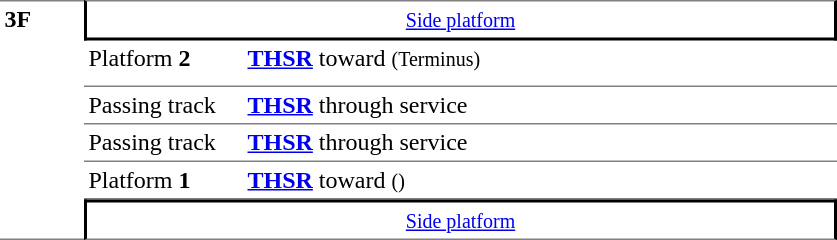<table border=0 cellspacing=0 cellpadding=3>
<tr>
<td style="border-bottom:solid 1px gray;border-top:solid 1px gray;" width=50 rowspan=38 valign=top><strong>3F</strong></td>
</tr>
<tr>
<td style="border-right:solid 2px black;border-left:solid 2px black;border-bottom:solid 2px black;border-top:solid 1px gray;text-align:center;" colspan=2><small><a href='#'>Side platform</a></small></td>
</tr>
<tr>
<td>Platform <span><strong>2</strong></span></td>
<td><strong><a href='#'><span>THSR</span></a></strong> toward  <small>(Terminus)</small></td>
</tr>
<tr>
<td style="border-bottom:solid 1px gray;" width=100></td>
<td style="border-bottom:solid 1px gray;" width=390></td>
</tr>
<tr>
<td style="border-bottom:solid 1px gray;">Passing track</td>
<td style="border-bottom:solid 1px gray;"><strong><a href='#'><span>THSR</span></a></strong>  through service</td>
</tr>
<tr>
<td style="border-bottom:solid 1px gray;">Passing track</td>
<td style="border-bottom:solid 1px gray;"><strong><a href='#'><span>THSR</span></a></strong> through service</td>
</tr>
<tr>
<td style="border-bottom:solid 1px gray;" width=100>Platform <span><strong>1</strong></span></td>
<td style="border-bottom:solid 1px gray;" width=390><strong><a href='#'><span>THSR</span></a></strong> toward  <small>()</small></td>
</tr>
<tr>
<td style="border-top:solid 2px black;border-right:solid 2px black;border-left:solid 2px black;border-bottom:solid 1px gray;text-align:center;" colspan=2><small><a href='#'>Side platform</a></small></td>
</tr>
</table>
